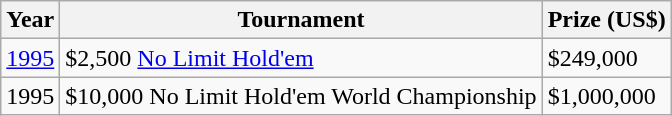<table class="wikitable">
<tr>
<th>Year</th>
<th>Tournament</th>
<th>Prize (US$)</th>
</tr>
<tr>
<td><a href='#'>1995</a></td>
<td>$2,500 <a href='#'>No Limit Hold'em</a></td>
<td>$249,000</td>
</tr>
<tr>
<td>1995</td>
<td>$10,000 No Limit Hold'em World Championship</td>
<td>$1,000,000</td>
</tr>
</table>
